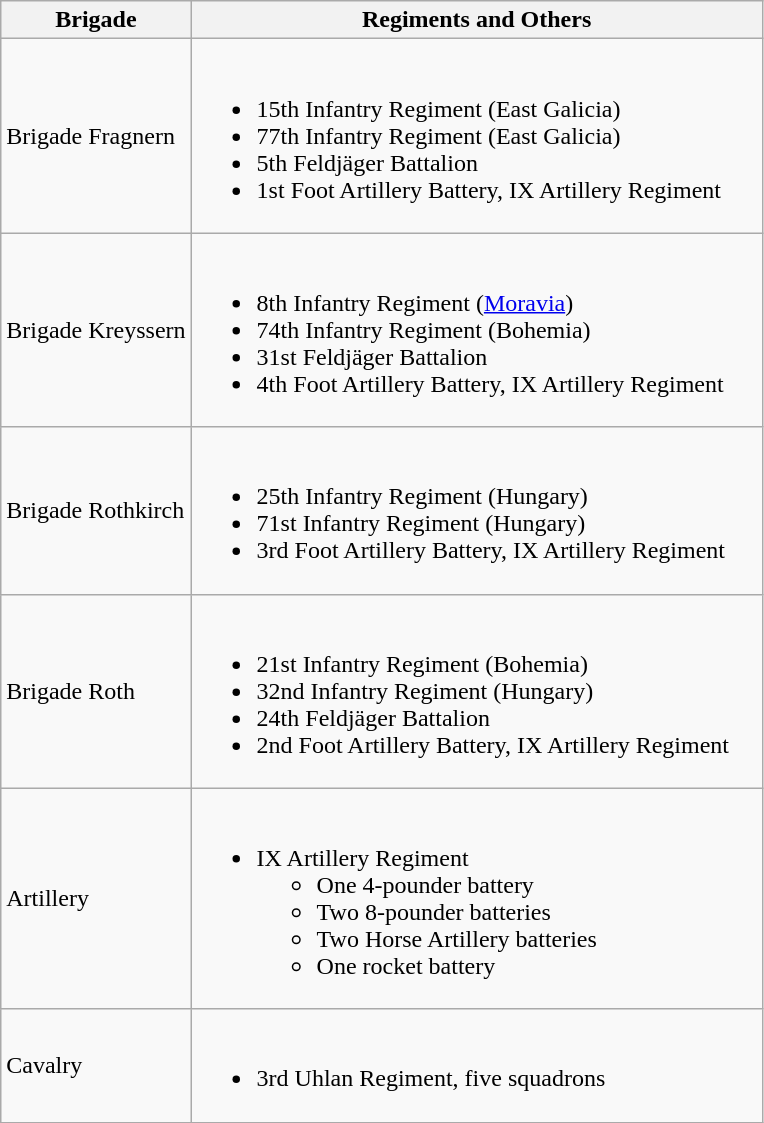<table class="wikitable">
<tr>
<th width=25%>Brigade</th>
<th>Regiments and Others</th>
</tr>
<tr>
<td>Brigade Fragnern</td>
<td><br><ul><li>15th Infantry Regiment (East Galicia)</li><li>77th Infantry Regiment (East Galicia)</li><li>5th Feldjäger Battalion</li><li>1st Foot Artillery Battery, IX Artillery Regiment</li></ul></td>
</tr>
<tr>
<td>Brigade Kreyssern</td>
<td><br><ul><li>8th Infantry Regiment (<a href='#'>Moravia</a>)</li><li>74th Infantry Regiment (Bohemia)</li><li>31st Feldjäger Battalion</li><li>4th Foot Artillery Battery, IX Artillery Regiment</li></ul></td>
</tr>
<tr>
<td>Brigade Rothkirch</td>
<td><br><ul><li>25th Infantry Regiment (Hungary)</li><li>71st Infantry Regiment (Hungary)</li><li>3rd Foot Artillery Battery, IX Artillery Regiment</li></ul></td>
</tr>
<tr>
<td>Brigade Roth</td>
<td><br><ul><li>21st Infantry Regiment (Bohemia)</li><li>32nd Infantry Regiment (Hungary)</li><li>24th Feldjäger Battalion</li><li>2nd Foot Artillery Battery, IX Artillery Regiment</li></ul></td>
</tr>
<tr>
<td>Artillery</td>
<td><br><ul><li>IX Artillery Regiment<ul><li>One 4-pounder battery</li><li>Two 8-pounder batteries</li><li>Two Horse Artillery batteries</li><li>One rocket battery</li></ul></li></ul></td>
</tr>
<tr>
<td>Cavalry</td>
<td><br><ul><li>3rd Uhlan Regiment, five squadrons</li></ul></td>
</tr>
</table>
